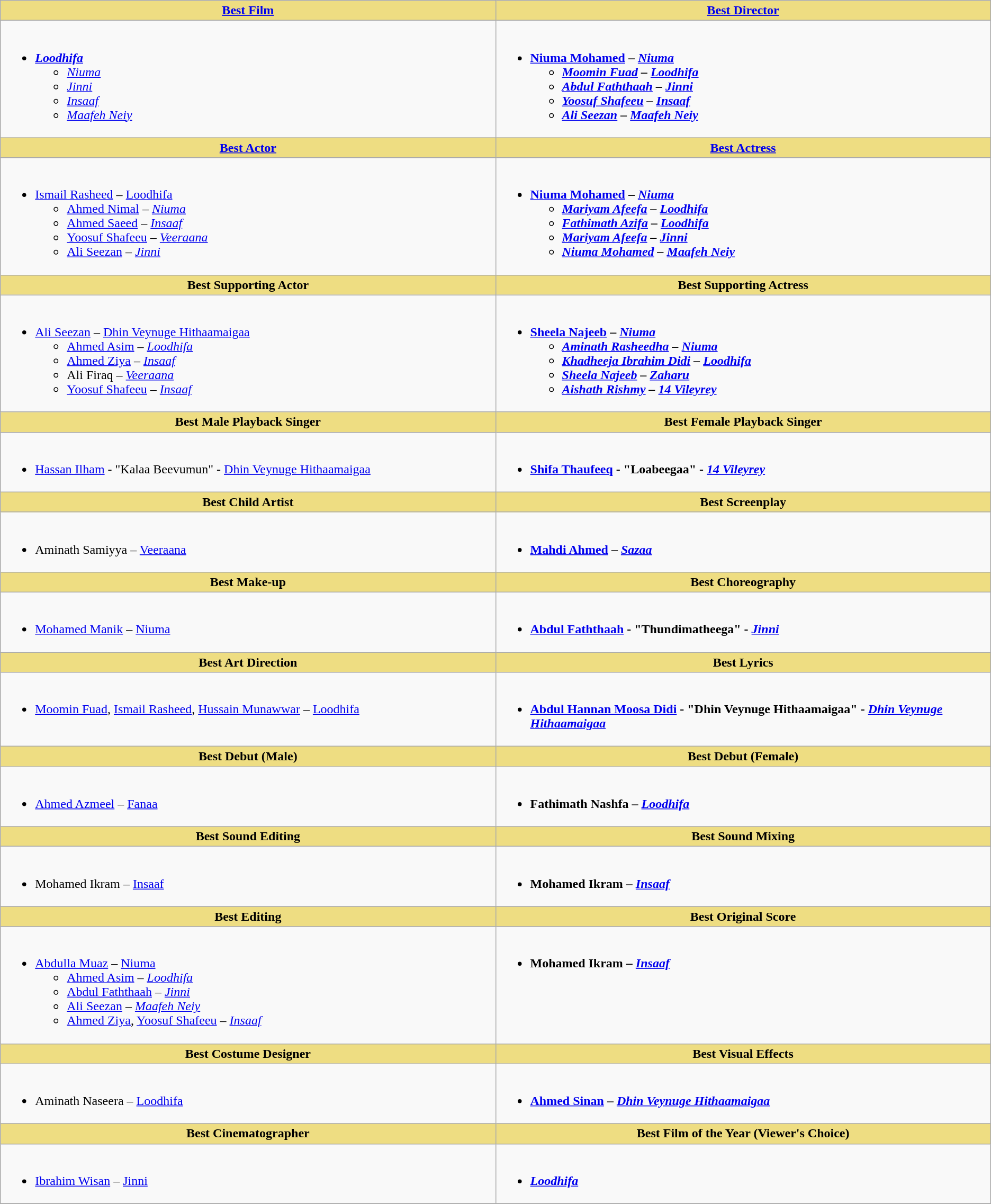<table class="wikitable">
<tr>
<th style="background:#EEDD82; width:50%;"><a href='#'>Best Film</a></th>
<th style="background:#EEDD82; width:50%;"><a href='#'>Best Director</a></th>
</tr>
<tr>
<td valign="top"><br><ul><li><strong><em><a href='#'>Loodhifa</a></em></strong><ul><li><em><a href='#'>Niuma</a></em></li><li><em><a href='#'>Jinni</a></em></li><li><em><a href='#'>Insaaf</a></em></li><li><em><a href='#'>Maafeh Neiy</a></em></li></ul></li></ul></td>
<td valign="top"><br><ul><li><strong><a href='#'>Niuma Mohamed</a> – <em><a href='#'>Niuma</a><strong><em><ul><li><a href='#'>Moomin Fuad</a> – </em><a href='#'>Loodhifa</a><em></li><li><a href='#'>Abdul Faththaah</a> – </em><a href='#'>Jinni</a><em></li><li><a href='#'>Yoosuf Shafeeu</a> – </em><a href='#'>Insaaf</a><em></li><li><a href='#'>Ali Seezan</a> – </em><a href='#'>Maafeh Neiy</a><em></li></ul></li></ul></td>
</tr>
<tr>
<th style="background:#EEDD82; width:50%;"><a href='#'>Best Actor</a></th>
<th style="background:#EEDD82; width:50%;"><a href='#'>Best Actress</a></th>
</tr>
<tr>
<td valign="top"><br><ul><li></strong><a href='#'>Ismail Rasheed</a> – </em><a href='#'>Loodhifa</a></em></strong><ul><li><a href='#'>Ahmed Nimal</a> – <em><a href='#'>Niuma</a></em></li><li><a href='#'>Ahmed Saeed</a> – <em><a href='#'>Insaaf</a></em></li><li><a href='#'>Yoosuf Shafeeu</a> – <em><a href='#'>Veeraana</a></em></li><li><a href='#'>Ali Seezan</a> – <em><a href='#'>Jinni</a></em></li></ul></li></ul></td>
<td valign="top"><br><ul><li><strong><a href='#'>Niuma Mohamed</a> – <em><a href='#'>Niuma</a><strong><em><ul><li><a href='#'>Mariyam Afeefa</a> – </em><a href='#'>Loodhifa</a><em></li><li><a href='#'>Fathimath Azifa</a> – </em><a href='#'>Loodhifa</a><em></li><li><a href='#'>Mariyam Afeefa</a> – </em><a href='#'>Jinni</a><em></li><li><a href='#'>Niuma Mohamed</a> – </em><a href='#'>Maafeh Neiy</a><em></li></ul></li></ul></td>
</tr>
<tr>
<th style="background:#EEDD82; width:50%;">Best Supporting Actor</th>
<th style="background:#EEDD82; width:50%;">Best Supporting Actress</th>
</tr>
<tr>
<td valign="top"><br><ul><li></strong><a href='#'>Ali Seezan</a> – </em><a href='#'>Dhin Veynuge Hithaamaigaa</a></em></strong><ul><li><a href='#'>Ahmed Asim</a> – <em><a href='#'>Loodhifa</a></em></li><li><a href='#'>Ahmed Ziya</a> – <em><a href='#'>Insaaf</a></em></li><li>Ali Firaq – <em><a href='#'>Veeraana</a></em></li><li><a href='#'>Yoosuf Shafeeu</a> – <em><a href='#'>Insaaf</a></em></li></ul></li></ul></td>
<td valign="top"><br><ul><li><strong><a href='#'>Sheela Najeeb</a> – <em><a href='#'>Niuma</a><strong><em><ul><li><a href='#'>Aminath Rasheedha</a> – </em><a href='#'>Niuma</a><em></li><li><a href='#'>Khadheeja Ibrahim Didi</a> – </em><a href='#'>Loodhifa</a><em></li><li><a href='#'>Sheela Najeeb</a> – </em><a href='#'>Zaharu</a><em></li><li><a href='#'>Aishath Rishmy</a> – </em><a href='#'>14 Vileyrey</a><em></li></ul></li></ul></td>
</tr>
<tr>
<th style="background:#EEDD82; width:50%;">Best Male Playback Singer</th>
<th style="background:#EEDD82; width:50%;">Best Female Playback Singer</th>
</tr>
<tr>
<td valign="top"><br><ul><li></strong><a href='#'>Hassan Ilham</a> - "Kalaa Beevumun" - </em><a href='#'>Dhin Veynuge Hithaamaigaa</a></em></strong></li></ul></td>
<td valign="top"><br><ul><li><strong><a href='#'>Shifa Thaufeeq</a> - "Loabeegaa" - <em><a href='#'>14 Vileyrey</a><strong><em></li></ul></td>
</tr>
<tr>
<th style="background:#EEDD82; width:50%;">Best Child Artist</th>
<th style="background:#EEDD82; width:50%;">Best Screenplay</th>
</tr>
<tr>
<td valign="top"><br><ul><li></strong>Aminath Samiyya – </em><a href='#'>Veeraana</a></em></strong></li></ul></td>
<td valign="top"><br><ul><li><strong><a href='#'>Mahdi Ahmed</a> – <em><a href='#'>Sazaa</a><strong><em></li></ul></td>
</tr>
<tr>
<th style="background:#EEDD82; width:50%;">Best Make-up</th>
<th style="background:#EEDD82; width:50%;">Best Choreography</th>
</tr>
<tr>
<td valign="top"><br><ul><li></strong><a href='#'>Mohamed Manik</a> – </em><a href='#'>Niuma</a></em></strong></li></ul></td>
<td valign="top"><br><ul><li><strong><a href='#'>Abdul Faththaah</a> - "Thundimatheega" - <em><a href='#'>Jinni</a><strong><em></li></ul></td>
</tr>
<tr>
<th style="background:#EEDD82; width:50%;">Best Art Direction</th>
<th style="background:#EEDD82; width:50%;">Best Lyrics</th>
</tr>
<tr>
<td valign="top"><br><ul><li></strong><a href='#'>Moomin Fuad</a>, <a href='#'>Ismail Rasheed</a>, <a href='#'>Hussain Munawwar</a> – </em><a href='#'>Loodhifa</a></em></strong></li></ul></td>
<td valign="top"><br><ul><li><strong><a href='#'>Abdul Hannan Moosa Didi</a> - "Dhin Veynuge Hithaamaigaa" - <em><a href='#'>Dhin Veynuge Hithaamaigaa</a><strong><em></li></ul></td>
</tr>
<tr>
<th style="background:#EEDD82; width:50%;">Best Debut (Male)</th>
<th style="background:#EEDD82; width:50%;">Best Debut (Female)</th>
</tr>
<tr>
<td valign="top"><br><ul><li></strong><a href='#'>Ahmed Azmeel</a> – </em><a href='#'>Fanaa</a></em></strong></li></ul></td>
<td valign="top"><br><ul><li><strong>Fathimath Nashfa – <em><a href='#'>Loodhifa</a><strong><em></li></ul></td>
</tr>
<tr>
<th style="background:#EEDD82; width:50%;">Best Sound Editing</th>
<th style="background:#EEDD82; width:50%;">Best Sound Mixing</th>
</tr>
<tr>
<td valign="top"><br><ul><li></strong>Mohamed Ikram – </em><a href='#'>Insaaf</a></em></strong></li></ul></td>
<td valign="top"><br><ul><li><strong>Mohamed Ikram – <em><a href='#'>Insaaf</a><strong><em></li></ul></td>
</tr>
<tr>
<th style="background:#EEDD82; width:50%;">Best Editing</th>
<th style="background:#EEDD82; width:50%;">Best Original Score</th>
</tr>
<tr>
<td valign="top"><br><ul><li></strong><a href='#'>Abdulla Muaz</a> – </em><a href='#'>Niuma</a></em></strong><ul><li><a href='#'>Ahmed Asim</a> – <em><a href='#'>Loodhifa</a></em></li><li><a href='#'>Abdul Faththaah</a> – <em><a href='#'>Jinni</a></em></li><li><a href='#'>Ali Seezan</a> – <em><a href='#'>Maafeh Neiy</a></em></li><li><a href='#'>Ahmed Ziya</a>, <a href='#'>Yoosuf Shafeeu</a> – <em><a href='#'>Insaaf</a></em></li></ul></li></ul></td>
<td valign="top"><br><ul><li><strong>Mohamed Ikram – <em><a href='#'>Insaaf</a><strong><em></li></ul></td>
</tr>
<tr>
<th style="background:#EEDD82; width:50%;">Best Costume Designer</th>
<th style="background:#EEDD82; width:50%;">Best Visual Effects</th>
</tr>
<tr>
<td valign="top"><br><ul><li></strong>Aminath Naseera – </em><a href='#'>Loodhifa</a></em></strong></li></ul></td>
<td valign="top"><br><ul><li><strong><a href='#'>Ahmed Sinan</a> – <em><a href='#'>Dhin Veynuge Hithaamaigaa</a><strong><em></li></ul></td>
</tr>
<tr>
<th style="background:#EEDD82; width:50%;">Best Cinematographer</th>
<th style="background:#EEDD82; width:50%;">Best Film of the Year (Viewer's Choice)</th>
</tr>
<tr>
<td valign="top"><br><ul><li></strong><a href='#'>Ibrahim Wisan</a> – </em><a href='#'>Jinni</a></em></strong></li></ul></td>
<td valign="top"><br><ul><li><strong><em><a href='#'>Loodhifa</a></em></strong></li></ul></td>
</tr>
<tr>
</tr>
</table>
